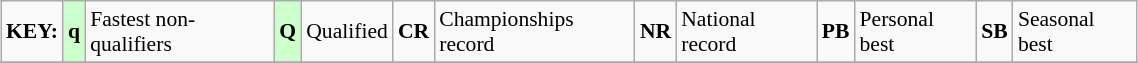<table class="wikitable" style="margin:0.5em auto; font-size:90%;position:relative;" width=60%>
<tr>
<td><strong>KEY:</strong></td>
<td bgcolor=ccffcc align=center><strong>q</strong></td>
<td>Fastest non-qualifiers</td>
<td bgcolor=ccffcc align=center><strong>Q</strong></td>
<td>Qualified</td>
<td align=center><strong>CR</strong></td>
<td>Championships record</td>
<td align=center><strong>NR</strong></td>
<td>National record</td>
<td align=center><strong>PB</strong></td>
<td>Personal best</td>
<td align=center><strong>SB</strong></td>
<td>Seasonal best</td>
</tr>
<tr>
</tr>
</table>
